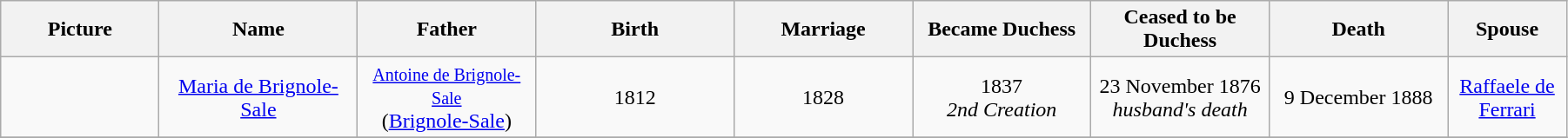<table width=95% class="wikitable">
<tr>
<th width = "8%">Picture</th>
<th width = "10%">Name</th>
<th width = "9%">Father</th>
<th width = "10%">Birth</th>
<th width = "9%">Marriage</th>
<th width = "9%">Became Duchess</th>
<th width = "9%">Ceased to be Duchess</th>
<th width = "9%">Death</th>
<th width = "6%">Spouse</th>
</tr>
<tr>
<td align="center"></td>
<td align="center"><a href='#'>Maria de Brignole-Sale</a><br></td>
<td align="center"><small><a href='#'>Antoine de Brignole-Sale</a></small><br> (<a href='#'>Brignole-Sale</a>)</td>
<td align="center">1812</td>
<td align="center">1828</td>
<td align="center">1837<br><em>2nd Creation</em></td>
<td align="center">23 November 1876<br><em>husband's death</em></td>
<td align="center">9 December 1888</td>
<td align="center"><a href='#'>Raffaele de Ferrari</a></td>
</tr>
<tr>
</tr>
</table>
